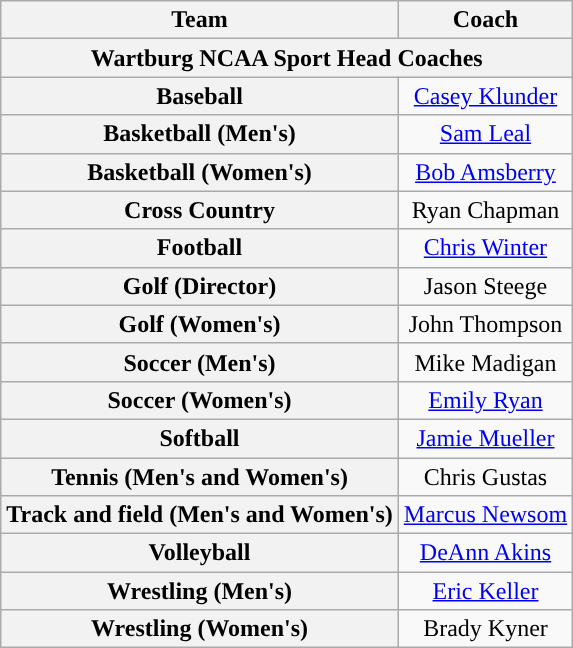<table class="wikitable" style="text-align: center">
<tr>
<th>Team</th>
<th>Coach</th>
</tr>
<tr>
<th colspan=3>Wartburg NCAA Sport Head Coaches</th>
</tr>
<tr>
<th>Baseball</th>
<td><a href='#'>Casey Klunder</a></td>
</tr>
<tr>
<th>Basketball (Men's)</th>
<td><a href='#'>Sam Leal</a></td>
</tr>
<tr>
<th>Basketball (Women's)</th>
<td><a href='#'>Bob Amsberry</a></td>
</tr>
<tr>
<th>Cross Country</th>
<td>Ryan Chapman</td>
</tr>
<tr>
<th>Football</th>
<td><a href='#'>Chris Winter</a></td>
</tr>
<tr>
<th>Golf (Director)</th>
<td>Jason Steege</td>
</tr>
<tr>
<th>Golf (Women's)</th>
<td>John Thompson</td>
</tr>
<tr>
<th>Soccer (Men's)</th>
<td>Mike Madigan</td>
</tr>
<tr>
<th>Soccer (Women's)</th>
<td><a href='#'>Emily Ryan</a></td>
</tr>
<tr>
<th>Softball</th>
<td><a href='#'>Jamie Mueller</a></td>
</tr>
<tr>
<th>Tennis (Men's and Women's)</th>
<td>Chris Gustas</td>
</tr>
<tr>
<th>Track and field (Men's and Women's)</th>
<td><a href='#'>Marcus Newsom</a></td>
</tr>
<tr>
<th>Volleyball</th>
<td><a href='#'>DeAnn Akins</a></td>
</tr>
<tr>
<th>Wrestling (Men's)</th>
<td><a href='#'>Eric Keller</a></td>
</tr>
<tr>
<th>Wrestling (Women's)</th>
<td>Brady Kyner</td>
</tr>
</table>
